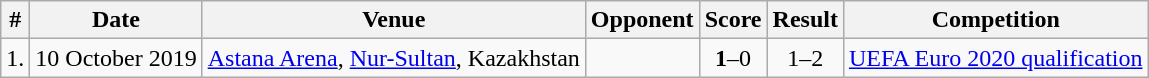<table class="wikitable">
<tr>
<th>#</th>
<th>Date</th>
<th>Venue</th>
<th>Opponent</th>
<th>Score</th>
<th>Result</th>
<th>Competition</th>
</tr>
<tr>
<td>1.</td>
<td>10 October 2019</td>
<td><a href='#'>Astana Arena</a>, <a href='#'>Nur-Sultan</a>, Kazakhstan</td>
<td></td>
<td align=center><strong>1</strong>–0</td>
<td align=center>1–2</td>
<td><a href='#'>UEFA Euro 2020 qualification</a></td>
</tr>
</table>
